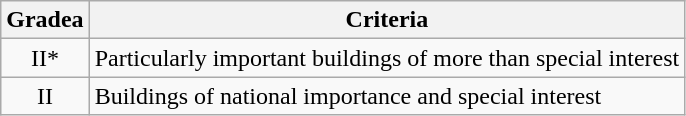<table class="wikitable">
<tr>
<th>Gradea</th>
<th>Criteria</th>
</tr>
<tr>
<td align="center" >II*</td>
<td>Particularly important buildings of more than special interest</td>
</tr>
<tr>
<td align="center" >II</td>
<td>Buildings of national importance and special interest</td>
</tr>
</table>
